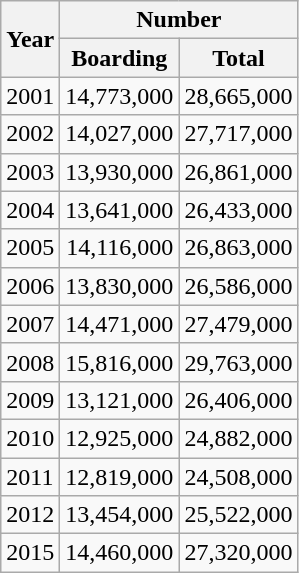<table class=wikitable>
<tr>
<th rowspan=2>Year</th>
<th colspan=2>Number</th>
</tr>
<tr>
<th>Boarding</th>
<th>Total</th>
</tr>
<tr>
<td>2001</td>
<td align=right>14,773,000</td>
<td align=right>28,665,000</td>
</tr>
<tr>
<td>2002</td>
<td align=right>14,027,000</td>
<td align=right>27,717,000</td>
</tr>
<tr>
<td>2003</td>
<td align=right>13,930,000</td>
<td align=right>26,861,000</td>
</tr>
<tr>
<td>2004</td>
<td align=right>13,641,000</td>
<td align=right>26,433,000</td>
</tr>
<tr>
<td>2005</td>
<td align=right>14,116,000</td>
<td align=right>26,863,000</td>
</tr>
<tr>
<td>2006</td>
<td align=right>13,830,000</td>
<td align=right>26,586,000</td>
</tr>
<tr>
<td>2007</td>
<td align=right>14,471,000</td>
<td align=right>27,479,000</td>
</tr>
<tr>
<td>2008</td>
<td align=right>15,816,000</td>
<td align=right>29,763,000</td>
</tr>
<tr>
<td>2009</td>
<td align=right>13,121,000</td>
<td align=right>26,406,000</td>
</tr>
<tr>
<td>2010</td>
<td align=right>12,925,000</td>
<td align=right>24,882,000</td>
</tr>
<tr>
<td>2011</td>
<td align=right>12,819,000</td>
<td align=right>24,508,000</td>
</tr>
<tr>
<td>2012</td>
<td align=right>13,454,000</td>
<td align=right>25,522,000</td>
</tr>
<tr>
<td>2015</td>
<td align=right>14,460,000</td>
<td align=right>27,320,000</td>
</tr>
</table>
